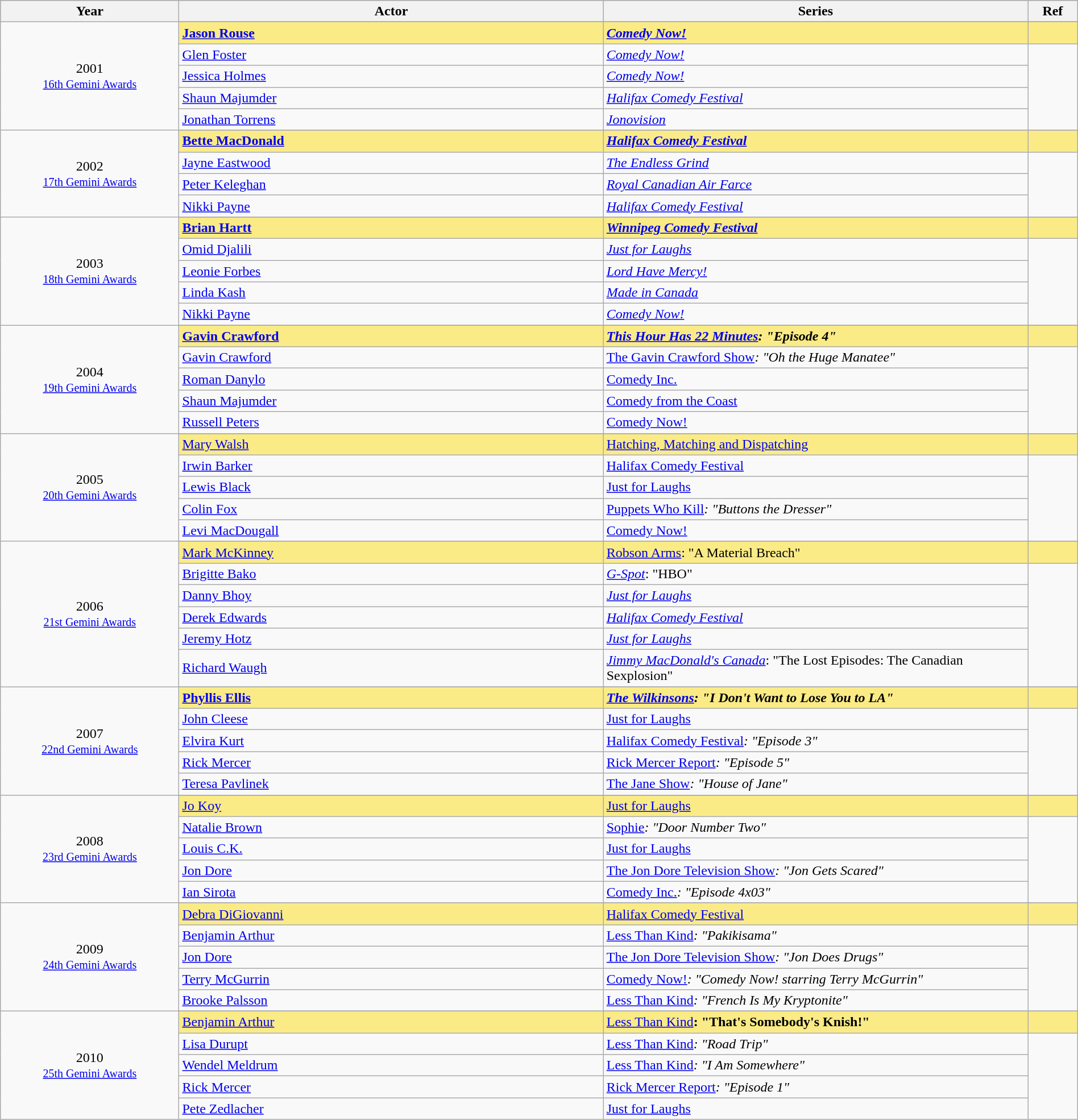<table class="wikitable" style="width:100%;">
<tr style="background:#bebebe;">
<th style="width:8%;">Year</th>
<th style="width:19%;">Actor</th>
<th style="width:19%;">Series</th>
<th style="width:2%;">Ref</th>
</tr>
<tr>
<td rowspan="6" align="center">2001 <br> <small><a href='#'>16th Gemini Awards</a></small></td>
</tr>
<tr style="background:#FAEB86;">
<td><strong><a href='#'>Jason Rouse</a></strong></td>
<td><strong><em><a href='#'>Comedy Now!</a></em></strong></td>
<td></td>
</tr>
<tr>
<td><a href='#'>Glen Foster</a></td>
<td><em><a href='#'>Comedy Now!</a></em></td>
<td rowspan=4></td>
</tr>
<tr>
<td><a href='#'>Jessica Holmes</a></td>
<td><em><a href='#'>Comedy Now!</a></em></td>
</tr>
<tr>
<td><a href='#'>Shaun Majumder</a></td>
<td><em><a href='#'>Halifax Comedy Festival</a></em></td>
</tr>
<tr>
<td><a href='#'>Jonathan Torrens</a></td>
<td><em><a href='#'>Jonovision</a></em></td>
</tr>
<tr>
<td rowspan="5" align="center">2002 <br> <small><a href='#'>17th Gemini Awards</a></small></td>
</tr>
<tr style="background:#FAEB86;">
<td><strong><a href='#'>Bette MacDonald</a></strong></td>
<td><strong><em><a href='#'>Halifax Comedy Festival</a></em></strong></td>
<td></td>
</tr>
<tr>
<td><a href='#'>Jayne Eastwood</a></td>
<td><em><a href='#'>The Endless Grind</a></em></td>
<td rowspan=3></td>
</tr>
<tr>
<td><a href='#'>Peter Keleghan</a></td>
<td><em><a href='#'>Royal Canadian Air Farce</a></em></td>
</tr>
<tr>
<td><a href='#'>Nikki Payne</a></td>
<td><em><a href='#'>Halifax Comedy Festival</a></em></td>
</tr>
<tr>
<td rowspan="6" align="center">2003 <br> <small><a href='#'>18th Gemini Awards</a></small></td>
</tr>
<tr style="background:#FAEB86;">
<td><strong><a href='#'>Brian Hartt</a></strong></td>
<td><strong><em><a href='#'>Winnipeg Comedy Festival</a></em></strong></td>
<td></td>
</tr>
<tr>
<td><a href='#'>Omid Djalili</a></td>
<td><em><a href='#'>Just for Laughs</a></em></td>
<td rowspan=4></td>
</tr>
<tr>
<td><a href='#'>Leonie Forbes</a></td>
<td><em><a href='#'>Lord Have Mercy!</a></em></td>
</tr>
<tr>
<td><a href='#'>Linda Kash</a></td>
<td><em><a href='#'>Made in Canada</a></em></td>
</tr>
<tr>
<td><a href='#'>Nikki Payne</a></td>
<td><em><a href='#'>Comedy Now!</a></em></td>
</tr>
<tr>
<td rowspan="6" align="center">2004 <br> <small><a href='#'>19th Gemini Awards</a></small></td>
</tr>
<tr style="background:#FAEB86;">
<td><strong><a href='#'>Gavin Crawford</a></strong></td>
<td><strong><em><a href='#'>This Hour Has 22 Minutes</a><em>: "Episode 4"<strong></td>
<td></td>
</tr>
<tr>
<td><a href='#'>Gavin Crawford</a></td>
<td></em><a href='#'>The Gavin Crawford Show</a><em>: "Oh the Huge Manatee"</td>
<td rowspan=4></td>
</tr>
<tr>
<td><a href='#'>Roman Danylo</a></td>
<td></em><a href='#'>Comedy Inc.</a><em></td>
</tr>
<tr>
<td><a href='#'>Shaun Majumder</a></td>
<td></em><a href='#'>Comedy from the Coast</a><em></td>
</tr>
<tr>
<td><a href='#'>Russell Peters</a></td>
<td></em><a href='#'>Comedy Now!</a><em></td>
</tr>
<tr>
<td rowspan="6" align="center">2005 <br> <small><a href='#'>20th Gemini Awards</a></small></td>
</tr>
<tr style="background:#FAEB86;">
<td></strong><a href='#'>Mary Walsh</a><strong></td>
<td></em></strong><a href='#'>Hatching, Matching and Dispatching</a><strong><em></td>
<td></td>
</tr>
<tr>
<td><a href='#'>Irwin Barker</a></td>
<td></em><a href='#'>Halifax Comedy Festival</a><em></td>
<td rowspan=4></td>
</tr>
<tr>
<td><a href='#'>Lewis Black</a></td>
<td></em><a href='#'>Just for Laughs</a><em></td>
</tr>
<tr>
<td><a href='#'>Colin Fox</a></td>
<td></em><a href='#'>Puppets Who Kill</a><em>: "Buttons the Dresser"</td>
</tr>
<tr>
<td><a href='#'>Levi MacDougall</a></td>
<td></em><a href='#'>Comedy Now!</a><em></td>
</tr>
<tr>
<td rowspan="7" align="center">2006 <br> <small><a href='#'>21st Gemini Awards</a></small></td>
</tr>
<tr style="background:#FAEB86;">
<td></strong><a href='#'>Mark McKinney</a><strong></td>
<td></em></strong><a href='#'>Robson Arms</a></em>: "A Material Breach"</strong></td>
<td></td>
</tr>
<tr>
<td><a href='#'>Brigitte Bako</a></td>
<td><em><a href='#'>G-Spot</a></em>: "HBO"</td>
<td rowspan=5></td>
</tr>
<tr>
<td><a href='#'>Danny Bhoy</a></td>
<td><em><a href='#'>Just for Laughs</a></em></td>
</tr>
<tr>
<td><a href='#'>Derek Edwards</a></td>
<td><em><a href='#'>Halifax Comedy Festival</a></em></td>
</tr>
<tr>
<td><a href='#'>Jeremy Hotz</a></td>
<td><em><a href='#'>Just for Laughs</a></em></td>
</tr>
<tr>
<td><a href='#'>Richard Waugh</a></td>
<td><em><a href='#'>Jimmy MacDonald's Canada</a></em>: "The Lost Episodes: The Canadian Sexplosion"</td>
</tr>
<tr>
<td rowspan="6" align="center">2007 <br> <small><a href='#'>22nd Gemini Awards</a></small></td>
</tr>
<tr style="background:#FAEB86;">
<td><strong><a href='#'>Phyllis Ellis</a></strong></td>
<td><strong><em><a href='#'>The Wilkinsons</a><em>: "I Don't Want to Lose You to LA"<strong></td>
<td></td>
</tr>
<tr>
<td><a href='#'>John Cleese</a></td>
<td></em><a href='#'>Just for Laughs</a><em></td>
<td rowspan=4></td>
</tr>
<tr>
<td><a href='#'>Elvira Kurt</a></td>
<td></em><a href='#'>Halifax Comedy Festival</a><em>: "Episode 3"</td>
</tr>
<tr>
<td><a href='#'>Rick Mercer</a></td>
<td></em><a href='#'>Rick Mercer Report</a><em>: "Episode 5"</td>
</tr>
<tr>
<td><a href='#'>Teresa Pavlinek</a></td>
<td></em><a href='#'>The Jane Show</a><em>: "House of Jane"</td>
</tr>
<tr>
<td rowspan="6" align="center">2008 <br> <small><a href='#'>23rd Gemini Awards</a></small></td>
</tr>
<tr style="background:#FAEB86;">
<td></strong><a href='#'>Jo Koy</a><strong></td>
<td></em></strong><a href='#'>Just for Laughs</a><strong><em></td>
<td></td>
</tr>
<tr>
<td><a href='#'>Natalie Brown</a></td>
<td></em><a href='#'>Sophie</a><em>: "Door Number Two"</td>
<td rowspan=4></td>
</tr>
<tr>
<td><a href='#'>Louis C.K.</a></td>
<td></em><a href='#'>Just for Laughs</a><em></td>
</tr>
<tr>
<td><a href='#'>Jon Dore</a></td>
<td></em><a href='#'>The Jon Dore Television Show</a><em>: "Jon Gets Scared"</td>
</tr>
<tr>
<td><a href='#'>Ian Sirota</a></td>
<td></em><a href='#'>Comedy Inc.</a><em>: "Episode 4x03"</td>
</tr>
<tr>
<td rowspan="6" align="center">2009 <br> <small><a href='#'>24th Gemini Awards</a></small></td>
</tr>
<tr style="background:#FAEB86;">
<td></strong><a href='#'>Debra DiGiovanni</a><strong></td>
<td></em></strong><a href='#'>Halifax Comedy Festival</a><strong><em></td>
<td></td>
</tr>
<tr>
<td><a href='#'>Benjamin Arthur</a></td>
<td></em><a href='#'>Less Than Kind</a><em>: "Pakikisama"</td>
<td rowspan=4></td>
</tr>
<tr>
<td><a href='#'>Jon Dore</a></td>
<td></em><a href='#'>The Jon Dore Television Show</a><em>: "Jon Does Drugs"</td>
</tr>
<tr>
<td><a href='#'>Terry McGurrin</a></td>
<td></em><a href='#'>Comedy Now!</a><em>: "Comedy Now! starring Terry McGurrin"</td>
</tr>
<tr>
<td><a href='#'>Brooke Palsson</a></td>
<td></em><a href='#'>Less Than Kind</a><em>: "French Is My Kryptonite"</td>
</tr>
<tr>
<td rowspan="6" align="center">2010 <br> <small><a href='#'>25th Gemini Awards</a></small></td>
</tr>
<tr style="background:#FAEB86;">
<td></strong><a href='#'>Benjamin Arthur</a><strong></td>
<td></strong><a href='#'>Less Than Kind</a><strong>: "That's Somebody's Knish!"</td>
<td></td>
</tr>
<tr>
<td><a href='#'>Lisa Durupt</a></td>
<td></em><a href='#'>Less Than Kind</a><em>: "Road Trip"</td>
<td rowspan=4></td>
</tr>
<tr>
<td><a href='#'>Wendel Meldrum</a></td>
<td></em><a href='#'>Less Than Kind</a><em>: "I Am Somewhere"</td>
</tr>
<tr>
<td><a href='#'>Rick Mercer</a></td>
<td></em><a href='#'>Rick Mercer Report</a><em>: "Episode 1"</td>
</tr>
<tr>
<td><a href='#'>Pete Zedlacher</a></td>
<td></em><a href='#'>Just for Laughs</a><em></td>
</tr>
</table>
